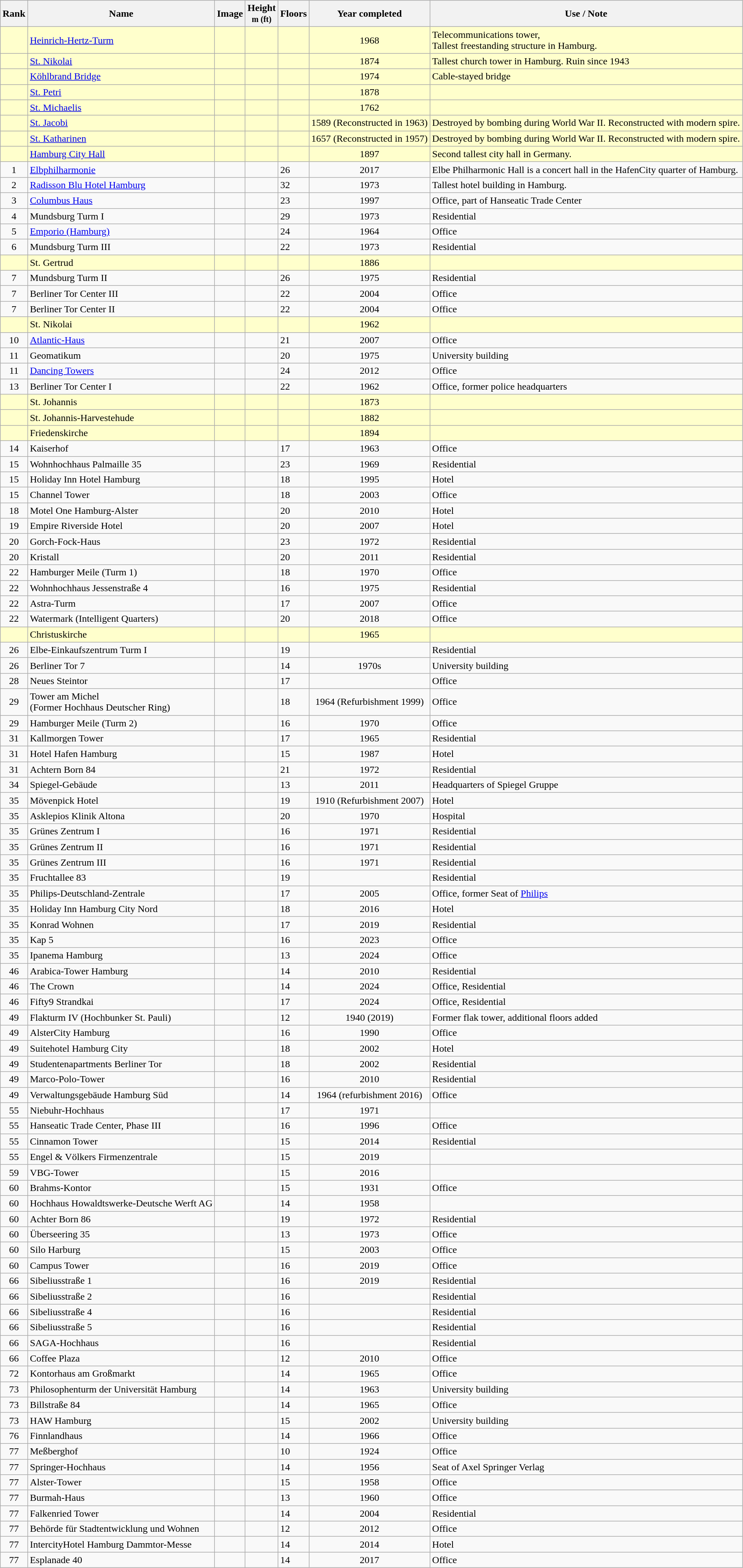<table class="wikitable sortable">
<tr>
<th>Rank</th>
<th>Name</th>
<th>Image</th>
<th>Height<br><small>m (ft)</small></th>
<th>Floors</th>
<th>Year completed</th>
<th>Use / Note</th>
</tr>
<tr style="background: #ffffcc">
<td align="center"></td>
<td><a href='#'>Heinrich-Hertz-Turm</a></td>
<td></td>
<td align="center"></td>
<td></td>
<td align="center">1968</td>
<td>Telecommunications tower,<br> Tallest freestanding structure in Hamburg.</td>
</tr>
<tr style="background: #ffffcc">
<td align="center"></td>
<td><a href='#'>St. Nikolai</a></td>
<td></td>
<td align="center"></td>
<td></td>
<td align="center">1874</td>
<td>Tallest church tower in Hamburg. Ruin since 1943</td>
</tr>
<tr style="background: #ffffcc">
<td align="center"></td>
<td><a href='#'>Köhlbrand Bridge</a></td>
<td></td>
<td align="center"></td>
<td></td>
<td align="center">1974</td>
<td>Cable-stayed bridge</td>
</tr>
<tr style="background: #ffffcc">
<td align="center"></td>
<td><a href='#'>St. Petri</a></td>
<td></td>
<td align="center"></td>
<td></td>
<td align="center">1878</td>
<td></td>
</tr>
<tr style="background: #ffffcc">
<td align="center"></td>
<td><a href='#'>St. Michaelis</a></td>
<td></td>
<td align="center"></td>
<td></td>
<td align="center">1762</td>
<td></td>
</tr>
<tr style="background: #ffffcc">
<td align="center"></td>
<td><a href='#'>St. Jacobi</a></td>
<td></td>
<td align="center"></td>
<td></td>
<td align="center">1589 (Reconstructed in 1963)</td>
<td>Destroyed by bombing during World War II. Reconstructed with modern spire.</td>
</tr>
<tr style="background: #ffffcc">
<td align="center"></td>
<td><a href='#'>St. Katharinen</a></td>
<td></td>
<td align="center"></td>
<td></td>
<td align="center">1657 (Reconstructed in 1957)</td>
<td>Destroyed by bombing during World War II. Reconstructed with modern spire.</td>
</tr>
<tr style="background: #ffffcc">
<td align="center"></td>
<td><a href='#'>Hamburg City Hall</a></td>
<td></td>
<td align="center"></td>
<td></td>
<td align="center">1897</td>
<td>Second tallest city hall in Germany.</td>
</tr>
<tr>
<td align="center">1</td>
<td><a href='#'>Elbphilharmonie</a></td>
<td></td>
<td align="center"></td>
<td>26</td>
<td align="center">2017</td>
<td>Elbe Philharmonic Hall is a concert hall in the HafenCity quarter of Hamburg.</td>
</tr>
<tr>
<td align="center">2</td>
<td><a href='#'>Radisson Blu Hotel Hamburg</a></td>
<td></td>
<td align="center"></td>
<td>32</td>
<td align="center">1973</td>
<td>Tallest hotel building in Hamburg.</td>
</tr>
<tr>
<td align="center">3</td>
<td><a href='#'>Columbus Haus</a></td>
<td></td>
<td align="center"></td>
<td>23</td>
<td align="center">1997</td>
<td>Office, part of Hanseatic Trade Center</td>
</tr>
<tr>
<td align="center">4</td>
<td>Mundsburg Turm I</td>
<td></td>
<td align="center"></td>
<td>29</td>
<td align="center">1973</td>
<td>Residential</td>
</tr>
<tr>
<td align="center">5</td>
<td><a href='#'>Emporio (Hamburg)</a></td>
<td></td>
<td align="center"></td>
<td>24</td>
<td align="center">1964</td>
<td>Office</td>
</tr>
<tr>
<td align="center">6</td>
<td>Mundsburg Turm III</td>
<td></td>
<td align="center"></td>
<td>22</td>
<td align="center">1973</td>
<td>Residential</td>
</tr>
<tr style="background: #ffffcc">
<td align="center"></td>
<td>St. Gertrud</td>
<td></td>
<td align="center"></td>
<td></td>
<td align="center">1886</td>
<td></td>
</tr>
<tr>
<td align="center">7</td>
<td>Mundsburg Turm II</td>
<td></td>
<td align="center"></td>
<td>26</td>
<td align="center">1975</td>
<td>Residential</td>
</tr>
<tr>
<td align="center">7</td>
<td>Berliner Tor Center III</td>
<td></td>
<td align="center"></td>
<td>22</td>
<td align="center">2004</td>
<td>Office</td>
</tr>
<tr>
<td align="center">7</td>
<td>Berliner Tor Center II</td>
<td></td>
<td align="center"></td>
<td>22</td>
<td align="center">2004</td>
<td>Office</td>
</tr>
<tr style="background: #ffffcc">
<td align="center"></td>
<td>St. Nikolai</td>
<td></td>
<td align="center"></td>
<td></td>
<td align="center">1962</td>
<td></td>
</tr>
<tr>
<td align="center">10</td>
<td><a href='#'>Atlantic-Haus</a></td>
<td></td>
<td align="center"></td>
<td>21</td>
<td align="center">2007</td>
<td>Office</td>
</tr>
<tr>
<td align="center">11</td>
<td>Geomatikum</td>
<td></td>
<td align="center"></td>
<td>20</td>
<td align="center">1975</td>
<td>University building</td>
</tr>
<tr>
<td align="center">11</td>
<td><a href='#'>Dancing Towers</a></td>
<td></td>
<td align="center"></td>
<td>24</td>
<td align="center">2012</td>
<td>Office</td>
</tr>
<tr>
<td align="center">13</td>
<td>Berliner Tor Center I</td>
<td></td>
<td align="center"></td>
<td>22</td>
<td align="center">1962</td>
<td>Office, former police headquarters</td>
</tr>
<tr style="background: #ffffcc">
<td align="center"></td>
<td>St. Johannis</td>
<td></td>
<td align="center"></td>
<td></td>
<td align="center">1873</td>
<td></td>
</tr>
<tr style="background: #ffffcc">
<td align="center"></td>
<td>St. Johannis-Harvestehude</td>
<td></td>
<td align="center"></td>
<td></td>
<td align="center">1882</td>
<td></td>
</tr>
<tr style="background: #ffffcc">
<td align="center"></td>
<td>Friedenskirche</td>
<td></td>
<td align="center"></td>
<td></td>
<td align="center">1894</td>
<td></td>
</tr>
<tr>
<td align="center">14</td>
<td>Kaiserhof</td>
<td></td>
<td align="center"></td>
<td>17</td>
<td align="center">1963</td>
<td>Office</td>
</tr>
<tr>
<td align="center">15</td>
<td>Wohnhochhaus Palmaille 35</td>
<td></td>
<td align="center"></td>
<td>23</td>
<td align="center">1969</td>
<td>Residential</td>
</tr>
<tr>
<td align="center">15</td>
<td>Holiday Inn Hotel Hamburg</td>
<td></td>
<td align="center"></td>
<td>18</td>
<td align="center">1995</td>
<td>Hotel</td>
</tr>
<tr>
<td align="center">15</td>
<td>Channel Tower</td>
<td></td>
<td align="center"></td>
<td>18</td>
<td align="center">2003</td>
<td>Office</td>
</tr>
<tr>
<td align="center">18</td>
<td>Motel One Hamburg-Alster</td>
<td></td>
<td align="center"></td>
<td>20</td>
<td align="center">2010</td>
<td>Hotel</td>
</tr>
<tr>
<td align="center">19</td>
<td>Empire Riverside Hotel</td>
<td></td>
<td align="center"></td>
<td>20</td>
<td align="center">2007</td>
<td>Hotel</td>
</tr>
<tr>
<td align="center">20</td>
<td>Gorch-Fock-Haus</td>
<td></td>
<td align="center"></td>
<td>23</td>
<td align="center">1972</td>
<td>Residential</td>
</tr>
<tr>
<td align="center">20</td>
<td>Kristall</td>
<td></td>
<td align="center"></td>
<td>20</td>
<td align="center">2011</td>
<td>Residential</td>
</tr>
<tr>
<td align="center">22</td>
<td>Hamburger Meile (Turm 1)</td>
<td></td>
<td align="center"></td>
<td>18</td>
<td align="center">1970</td>
<td>Office</td>
</tr>
<tr>
<td align="center">22</td>
<td>Wohnhochhaus Jessenstraße 4</td>
<td></td>
<td align="center"></td>
<td>16</td>
<td align="center">1975</td>
<td>Residential</td>
</tr>
<tr>
<td align="center">22</td>
<td>Astra-Turm</td>
<td></td>
<td align="center"></td>
<td>17</td>
<td align="center">2007</td>
<td>Office</td>
</tr>
<tr>
<td align="center">22</td>
<td>Watermark (Intelligent Quarters)</td>
<td></td>
<td align="center"></td>
<td>20</td>
<td align="center">2018</td>
<td>Office</td>
</tr>
<tr style="background: #ffffcc">
<td align="center"></td>
<td>Christuskirche</td>
<td></td>
<td align="center"></td>
<td></td>
<td align="center">1965</td>
<td></td>
</tr>
<tr>
<td align="center">26</td>
<td>Elbe-Einkaufszentrum Turm I</td>
<td></td>
<td align="center"></td>
<td>19</td>
<td align="center"></td>
<td>Residential</td>
</tr>
<tr>
<td align="center">26</td>
<td>Berliner Tor 7</td>
<td></td>
<td align="center"></td>
<td>14</td>
<td align="center">1970s</td>
<td>University building</td>
</tr>
<tr>
<td align="center">28</td>
<td>Neues Steintor</td>
<td></td>
<td align="center"></td>
<td>17</td>
<td align="center"></td>
<td>Office</td>
</tr>
<tr>
<td align="center">29</td>
<td>Tower am Michel<br>(Former Hochhaus Deutscher Ring)</td>
<td></td>
<td align="center"></td>
<td>18</td>
<td align="center">1964 (Refurbishment 1999)</td>
<td>Office</td>
</tr>
<tr>
<td align="center">29</td>
<td>Hamburger Meile (Turm 2)</td>
<td></td>
<td align="center"></td>
<td>16</td>
<td align="center">1970</td>
<td>Office</td>
</tr>
<tr>
<td align="center">31</td>
<td>Kallmorgen Tower</td>
<td></td>
<td align="center"></td>
<td>17</td>
<td align="center">1965</td>
<td>Residential</td>
</tr>
<tr>
<td align="center">31</td>
<td>Hotel Hafen Hamburg</td>
<td></td>
<td align="center"></td>
<td>15</td>
<td align="center">1987</td>
<td>Hotel</td>
</tr>
<tr>
<td align="center">31</td>
<td>Achtern Born 84</td>
<td></td>
<td align="center"></td>
<td>21</td>
<td align="center">1972</td>
<td>Residential</td>
</tr>
<tr>
<td align="center">34</td>
<td>Spiegel-Gebäude</td>
<td></td>
<td align="center"></td>
<td>13</td>
<td align="center">2011</td>
<td>Headquarters of Spiegel Gruppe</td>
</tr>
<tr>
<td align="center">35</td>
<td>Mövenpick Hotel</td>
<td></td>
<td align="center"></td>
<td>19</td>
<td align="center">1910 (Refurbishment 2007)</td>
<td>Hotel</td>
</tr>
<tr>
<td align="center">35</td>
<td>Asklepios Klinik Altona</td>
<td></td>
<td align="center"></td>
<td>20</td>
<td align="center">1970</td>
<td>Hospital</td>
</tr>
<tr>
<td align="center">35</td>
<td>Grünes Zentrum I</td>
<td></td>
<td align="center"></td>
<td>16</td>
<td align="center">1971</td>
<td>Residential</td>
</tr>
<tr>
<td align="center">35</td>
<td>Grünes Zentrum II</td>
<td></td>
<td align="center"></td>
<td>16</td>
<td align="center">1971</td>
<td>Residential</td>
</tr>
<tr>
<td align="center">35</td>
<td>Grünes Zentrum III</td>
<td></td>
<td align="center"></td>
<td>16</td>
<td align="center">1971</td>
<td>Residential</td>
</tr>
<tr>
<td align="center">35</td>
<td>Fruchtallee 83</td>
<td></td>
<td align="center"></td>
<td>19</td>
<td align="center"></td>
<td>Residential</td>
</tr>
<tr>
<td align="center">35</td>
<td>Philips-Deutschland-Zentrale</td>
<td></td>
<td align="center"></td>
<td>17</td>
<td align="center">2005</td>
<td>Office, former Seat of <a href='#'>Philips</a></td>
</tr>
<tr>
<td align="center">35</td>
<td>Holiday Inn Hamburg City Nord</td>
<td></td>
<td align="center"></td>
<td>18</td>
<td align="center">2016</td>
<td>Hotel</td>
</tr>
<tr>
<td align="center">35</td>
<td>Konrad Wohnen</td>
<td></td>
<td align="center"></td>
<td>17</td>
<td align="center">2019</td>
<td>Residential</td>
</tr>
<tr>
<td align="center">35</td>
<td>Kap 5</td>
<td></td>
<td align="center"></td>
<td>16</td>
<td align="center">2023</td>
<td>Office</td>
</tr>
<tr>
<td align="center">35</td>
<td>Ipanema Hamburg</td>
<td></td>
<td align="center"></td>
<td>13</td>
<td align="center">2024</td>
<td>Office</td>
</tr>
<tr>
<td align="center">46</td>
<td>Arabica-Tower Hamburg</td>
<td></td>
<td align="center"></td>
<td>14</td>
<td align="center">2010</td>
<td>Residential</td>
</tr>
<tr>
<td align="center">46</td>
<td>The Crown</td>
<td></td>
<td align="center"></td>
<td>14</td>
<td align="center">2024</td>
<td>Office, Residential</td>
</tr>
<tr>
<td align="center">46</td>
<td>Fifty9 Strandkai</td>
<td></td>
<td align="center"></td>
<td>17</td>
<td align="center">2024</td>
<td>Office, Residential</td>
</tr>
<tr>
<td align="center">49</td>
<td>Flakturm IV (Hochbunker St. Pauli)</td>
<td></td>
<td align="center"></td>
<td>12</td>
<td align="center">1940 (2019)</td>
<td>Former flak tower, additional floors added</td>
</tr>
<tr>
<td align="center">49</td>
<td>AlsterCity Hamburg</td>
<td></td>
<td align="center"></td>
<td>16</td>
<td align="center">1990</td>
<td>Office</td>
</tr>
<tr>
<td align="center">49</td>
<td>Suitehotel Hamburg City</td>
<td></td>
<td align="center"></td>
<td>18</td>
<td align="center">2002</td>
<td>Hotel</td>
</tr>
<tr>
<td align="center">49</td>
<td>Studentenapartments Berliner Tor</td>
<td></td>
<td align="center"></td>
<td>18</td>
<td align="center">2002</td>
<td>Residential</td>
</tr>
<tr>
<td align="center">49</td>
<td>Marco-Polo-Tower</td>
<td></td>
<td align="center"></td>
<td>16</td>
<td align="center">2010</td>
<td>Residential</td>
</tr>
<tr>
<td align="center">49</td>
<td>Verwaltungsgebäude Hamburg Süd</td>
<td></td>
<td align="center"></td>
<td>14</td>
<td align="center">1964 (refurbishment 2016)</td>
<td>Office</td>
</tr>
<tr>
<td align="center">55</td>
<td>Niebuhr-Hochhaus</td>
<td></td>
<td align="center"></td>
<td>17</td>
<td align="center">1971</td>
<td></td>
</tr>
<tr>
<td align="center">55</td>
<td>Hanseatic Trade Center, Phase III</td>
<td></td>
<td align="center"></td>
<td>16</td>
<td align="center">1996</td>
<td>Office</td>
</tr>
<tr>
<td align="center">55</td>
<td>Cinnamon Tower</td>
<td></td>
<td align="center"></td>
<td>15</td>
<td align="center">2014</td>
<td>Residential</td>
</tr>
<tr>
<td align="center">55</td>
<td>Engel & Völkers Firmenzentrale</td>
<td></td>
<td align="center"></td>
<td>15</td>
<td align="center">2019</td>
<td></td>
</tr>
<tr>
<td align="center">59</td>
<td>VBG-Tower</td>
<td></td>
<td align="center"></td>
<td>15</td>
<td align="center">2016</td>
<td></td>
</tr>
<tr>
<td align="center">60</td>
<td>Brahms-Kontor</td>
<td></td>
<td align="center"></td>
<td>15</td>
<td align="center">1931</td>
<td>Office</td>
</tr>
<tr>
<td align="center">60</td>
<td>Hochhaus  Howaldtswerke-Deutsche Werft AG</td>
<td></td>
<td align="center"></td>
<td>14</td>
<td align="center">1958</td>
<td></td>
</tr>
<tr>
<td align="center">60</td>
<td>Achter Born 86</td>
<td></td>
<td align="center"></td>
<td>19</td>
<td align="center">1972</td>
<td>Residential</td>
</tr>
<tr>
<td align="center">60</td>
<td>Überseering 35</td>
<td></td>
<td align="center"></td>
<td>13</td>
<td align="center">1973</td>
<td>Office</td>
</tr>
<tr>
<td align="center">60</td>
<td>Silo Harburg</td>
<td></td>
<td align="center"></td>
<td>15</td>
<td align="center">2003</td>
<td>Office</td>
</tr>
<tr>
<td align="center">60</td>
<td>Campus Tower</td>
<td></td>
<td align="center"></td>
<td>16</td>
<td align="center">2019</td>
<td>Office</td>
</tr>
<tr>
<td align="center">66</td>
<td>Sibeliusstraße 1</td>
<td></td>
<td align="center"></td>
<td>16</td>
<td align="center">2019</td>
<td>Residential</td>
</tr>
<tr>
<td align="center">66</td>
<td>Sibeliusstraße 2</td>
<td></td>
<td align="center"></td>
<td>16</td>
<td align="center"></td>
<td>Residential</td>
</tr>
<tr>
<td align="center">66</td>
<td>Sibeliusstraße 4</td>
<td></td>
<td align="center"></td>
<td>16</td>
<td align="center"></td>
<td>Residential</td>
</tr>
<tr>
<td align="center">66</td>
<td>Sibeliusstraße 5</td>
<td></td>
<td align="center"></td>
<td>16</td>
<td align="center"></td>
<td>Residential</td>
</tr>
<tr>
<td align="center">66</td>
<td>SAGA-Hochhaus</td>
<td></td>
<td align="center"></td>
<td>16</td>
<td align="center"></td>
<td>Residential</td>
</tr>
<tr>
<td align="center">66</td>
<td>Coffee Plaza</td>
<td></td>
<td align="center"></td>
<td>12</td>
<td align="center">2010</td>
<td>Office</td>
</tr>
<tr>
<td align="center">72</td>
<td>Kontorhaus am Großmarkt</td>
<td></td>
<td align="center"></td>
<td>14</td>
<td align="center">1965</td>
<td>Office</td>
</tr>
<tr>
<td align="center">73</td>
<td>Philosophenturm der Universität Hamburg</td>
<td></td>
<td align="center"></td>
<td>14</td>
<td align="center">1963</td>
<td>University building</td>
</tr>
<tr>
<td align="center">73</td>
<td>Billstraße 84</td>
<td></td>
<td align="center"></td>
<td>14</td>
<td align="center">1965</td>
<td>Office</td>
</tr>
<tr>
<td align="center">73</td>
<td>HAW Hamburg</td>
<td></td>
<td align="center"></td>
<td>15</td>
<td align="center">2002</td>
<td>University building</td>
</tr>
<tr>
<td align="center">76</td>
<td>Finnlandhaus</td>
<td></td>
<td align="center"></td>
<td>14</td>
<td align="center">1966</td>
<td>Office</td>
</tr>
<tr>
<td align="center">77</td>
<td>Meßberghof</td>
<td></td>
<td align="center"></td>
<td>10</td>
<td align="center">1924</td>
<td>Office</td>
</tr>
<tr>
<td align="center">77</td>
<td>Springer-Hochhaus</td>
<td></td>
<td align="center"></td>
<td>14</td>
<td align="center">1956</td>
<td>Seat of Axel Springer Verlag</td>
</tr>
<tr>
<td align="center">77</td>
<td>Alster-Tower</td>
<td></td>
<td align="center"></td>
<td>15</td>
<td align="center">1958</td>
<td>Office</td>
</tr>
<tr>
<td align="center">77</td>
<td>Burmah-Haus</td>
<td></td>
<td align="center"></td>
<td>13</td>
<td align="center">1960</td>
<td>Office</td>
</tr>
<tr>
<td align="center">77</td>
<td>Falkenried Tower</td>
<td></td>
<td align="center"></td>
<td>14</td>
<td align="center">2004</td>
<td>Residential</td>
</tr>
<tr>
<td align="center">77</td>
<td>Behörde für Stadtentwicklung und Wohnen</td>
<td></td>
<td align="center"></td>
<td>12</td>
<td align="center">2012</td>
<td>Office</td>
</tr>
<tr>
<td align="center">77</td>
<td>IntercityHotel Hamburg Dammtor-Messe</td>
<td></td>
<td align="center"></td>
<td>14</td>
<td align="center">2014</td>
<td>Hotel</td>
</tr>
<tr>
<td align="center">77</td>
<td>Esplanade 40</td>
<td></td>
<td align="center"></td>
<td>14</td>
<td align="center">2017</td>
<td>Office</td>
</tr>
</table>
